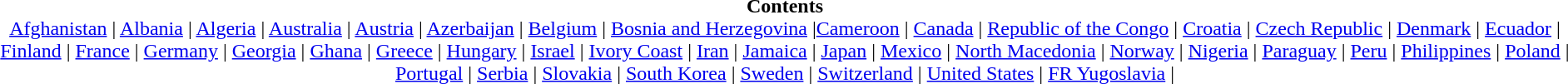<table class="toc" style="margin:1em auto;">
<tr>
<td align=center><strong>Contents</strong><br><div> <a href='#'>Afghanistan</a> | <a href='#'>Albania</a> | <a href='#'>Algeria</a> | <a href='#'>Australia</a> | <a href='#'>Austria</a> | <a href='#'>Azerbaijan</a> | <a href='#'>Belgium</a> | <a href='#'>Bosnia and Herzegovina</a> |<a href='#'>Cameroon</a> | <a href='#'>Canada</a> | <a href='#'>Republic of the Congo</a> | <a href='#'>Croatia</a> | <a href='#'>Czech Republic</a> | <a href='#'>Denmark</a> | <a href='#'>Ecuador</a> | <a href='#'>Finland</a> | <a href='#'>France</a> | <a href='#'>Germany</a> | <a href='#'>Georgia</a> | <a href='#'>Ghana</a> | <a href='#'>Greece</a> | <a href='#'>Hungary</a> | <a href='#'>Israel</a> | <a href='#'>Ivory Coast</a> | <a href='#'>Iran</a> | <a href='#'>Jamaica</a> | <a href='#'>Japan</a> | <a href='#'>Mexico</a> | <a href='#'>North Macedonia</a> |  <a href='#'>Norway</a> | <a href='#'>Nigeria</a> | <a href='#'>Paraguay</a> | <a href='#'>Peru</a> | <a href='#'>Philippines</a> | <a href='#'>Poland</a> | <a href='#'>Portugal</a> | <a href='#'>Serbia</a> | <a href='#'>Slovakia</a> | <a href='#'>South Korea</a> | <a href='#'>Sweden</a> | <a href='#'>Switzerland</a> | <a href='#'>United States</a> | <a href='#'>FR Yugoslavia</a> |</div></td>
</tr>
</table>
